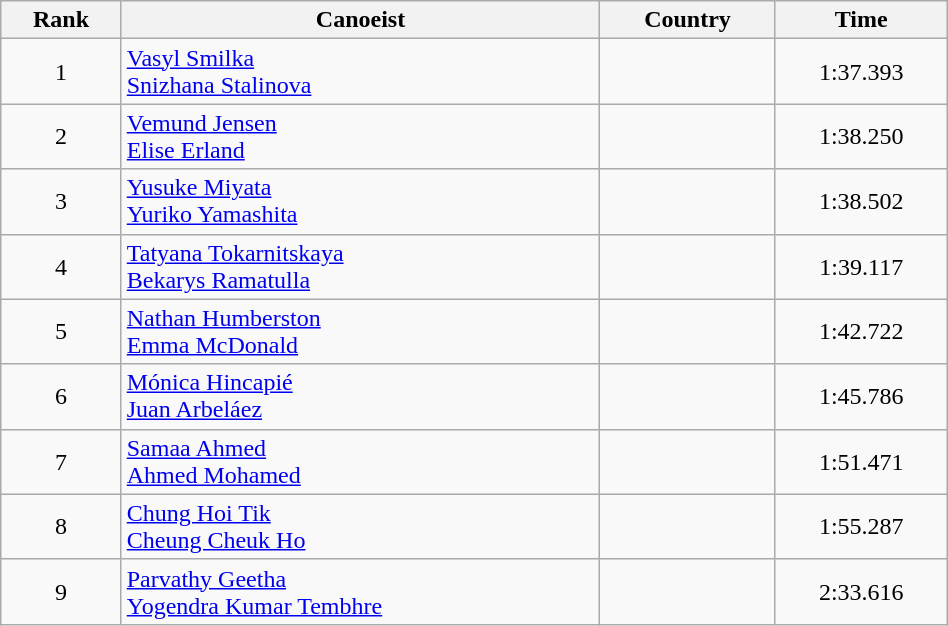<table class="wikitable" style="text-align:center;width: 50%">
<tr>
<th>Rank</th>
<th>Canoeist</th>
<th>Country</th>
<th>Time</th>
</tr>
<tr>
<td>1</td>
<td align="left"><a href='#'>Vasyl Smilka</a><br><a href='#'>Snizhana Stalinova</a></td>
<td align="left"></td>
<td>1:37.393</td>
</tr>
<tr>
<td>2</td>
<td align="left"><a href='#'>Vemund Jensen</a><br><a href='#'>Elise Erland</a></td>
<td align="left"></td>
<td>1:38.250</td>
</tr>
<tr>
<td>3</td>
<td align="left"><a href='#'>Yusuke Miyata</a><br><a href='#'>Yuriko Yamashita</a></td>
<td align="left"></td>
<td>1:38.502</td>
</tr>
<tr>
<td>4</td>
<td align="left"><a href='#'>Tatyana Tokarnitskaya</a><br><a href='#'>Bekarys Ramatulla</a></td>
<td align="left"></td>
<td>1:39.117</td>
</tr>
<tr>
<td>5</td>
<td align="left"><a href='#'>Nathan Humberston</a><br><a href='#'>Emma McDonald</a></td>
<td align="left"></td>
<td>1:42.722</td>
</tr>
<tr>
<td>6</td>
<td align="left"><a href='#'>Mónica Hincapié</a><br><a href='#'>Juan Arbeláez</a></td>
<td align="left"></td>
<td>1:45.786</td>
</tr>
<tr>
<td>7</td>
<td align="left"><a href='#'>Samaa Ahmed</a><br><a href='#'>Ahmed Mohamed</a></td>
<td align="left"></td>
<td>1:51.471</td>
</tr>
<tr>
<td>8</td>
<td align="left"><a href='#'>Chung Hoi Tik</a><br><a href='#'>Cheung Cheuk Ho</a></td>
<td align="left"></td>
<td>1:55.287</td>
</tr>
<tr>
<td>9</td>
<td align="left"><a href='#'>Parvathy Geetha</a><br><a href='#'>Yogendra Kumar Tembhre</a></td>
<td align="left"></td>
<td>2:33.616</td>
</tr>
</table>
